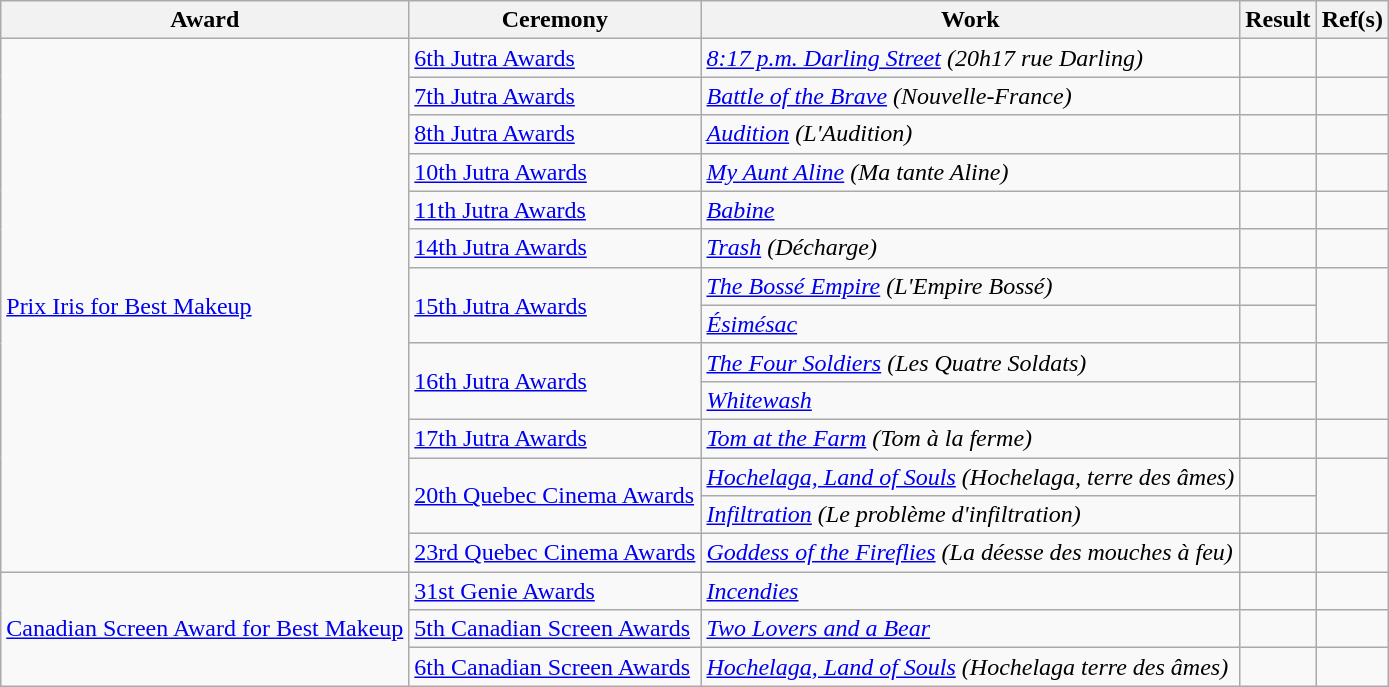<table class="wikitable plainrowheaders sortable">
<tr>
<th>Award</th>
<th>Ceremony</th>
<th>Work</th>
<th>Result</th>
<th>Ref(s)</th>
</tr>
<tr>
<td rowspan=14><a href='#'>Prix Iris for Best Makeup</a></td>
<td><a href='#'>6th Jutra Awards</a></td>
<td><em><a href='#'>8:17 p.m. Darling Street</a> (20h17 rue Darling)</em></td>
<td></td>
<td></td>
</tr>
<tr>
<td><a href='#'>7th Jutra Awards</a></td>
<td><em><a href='#'>Battle of the Brave</a> (Nouvelle-France)</em></td>
<td></td>
<td></td>
</tr>
<tr>
<td><a href='#'>8th Jutra Awards</a></td>
<td><em><a href='#'>Audition</a> (L'Audition)</em></td>
<td></td>
<td></td>
</tr>
<tr>
<td><a href='#'>10th Jutra Awards</a></td>
<td><em><a href='#'>My Aunt Aline</a> (Ma tante Aline)</em></td>
<td></td>
<td></td>
</tr>
<tr>
<td><a href='#'>11th Jutra Awards</a></td>
<td><em><a href='#'>Babine</a></em></td>
<td></td>
<td></td>
</tr>
<tr>
<td rowspan=1><a href='#'>14th Jutra Awards</a></td>
<td><em><a href='#'>Trash</a> (Décharge)</em></td>
<td></td>
<td rowspan=1></td>
</tr>
<tr>
<td rowspan=2><a href='#'>15th Jutra Awards</a></td>
<td><em><a href='#'>The Bossé Empire</a> (L'Empire Bossé)</em></td>
<td></td>
<td rowspan=2></td>
</tr>
<tr>
<td><em><a href='#'>Ésimésac</a></em></td>
<td></td>
</tr>
<tr>
<td rowspan=2><a href='#'>16th Jutra Awards</a></td>
<td><em><a href='#'>The Four Soldiers</a> (Les Quatre Soldats)</em></td>
<td></td>
<td rowspan=2></td>
</tr>
<tr>
<td><em><a href='#'>Whitewash</a></em></td>
<td></td>
</tr>
<tr>
<td><a href='#'>17th Jutra Awards</a></td>
<td><em><a href='#'>Tom at the Farm</a> (Tom à la ferme)</em></td>
<td></td>
<td></td>
</tr>
<tr>
<td rowspan=2><a href='#'>20th Quebec Cinema Awards</a></td>
<td><em><a href='#'>Hochelaga, Land of Souls</a> (Hochelaga, terre des âmes)</em></td>
<td></td>
<td rowspan=2></td>
</tr>
<tr>
<td><em><a href='#'>Infiltration</a> (Le problème d'infiltration)</em></td>
<td></td>
</tr>
<tr>
<td><a href='#'>23rd Quebec Cinema Awards</a></td>
<td><em><a href='#'>Goddess of the Fireflies</a> (La déesse des mouches à feu)</em></td>
<td></td>
<td></td>
</tr>
<tr>
<td rowspan=3><a href='#'>Canadian Screen Award for Best Makeup</a></td>
<td><a href='#'>31st Genie Awards</a></td>
<td><em><a href='#'>Incendies</a></em></td>
<td></td>
<td></td>
</tr>
<tr>
<td><a href='#'>5th Canadian Screen Awards</a></td>
<td><em><a href='#'>Two Lovers and a Bear</a></em></td>
<td></td>
<td></td>
</tr>
<tr>
<td><a href='#'>6th Canadian Screen Awards</a></td>
<td><em><a href='#'>Hochelaga, Land of Souls</a> (Hochelaga terre des âmes)</em></td>
<td></td>
<td></td>
</tr>
</table>
